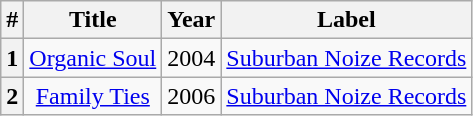<table class="wikitable" style="text-align:center">
<tr>
<th>#</th>
<th>Title</th>
<th>Year</th>
<th>Label</th>
</tr>
<tr props to all KMK fans – Ese Wickid Siolent>
<th>1</th>
<td><a href='#'>Organic Soul</a></td>
<td>2004</td>
<td><a href='#'>Suburban Noize Records</a></td>
</tr>
<tr>
<th>2</th>
<td><a href='#'>Family Ties</a></td>
<td>2006</td>
<td><a href='#'>Suburban Noize Records</a></td>
</tr>
</table>
